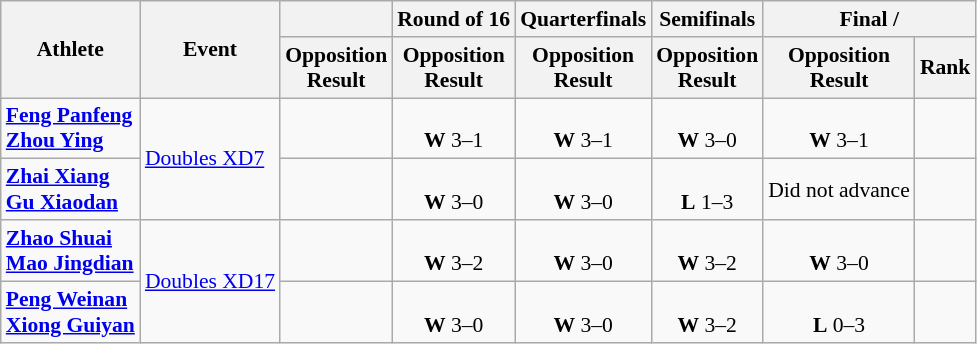<table class=wikitable style="font-size:90%">
<tr align=center>
<th rowspan="2">Athlete</th>
<th rowspan="2">Event</th>
<th></th>
<th>Round of 16</th>
<th>Quarterfinals</th>
<th>Semifinals</th>
<th colspan="2">Final / </th>
</tr>
<tr>
<th>Opposition<br>Result</th>
<th>Opposition<br>Result</th>
<th>Opposition<br>Result</th>
<th>Opposition<br>Result</th>
<th>Opposition<br>Result</th>
<th>Rank</th>
</tr>
<tr align=center>
<td align=left><strong><a href='#'>Feng Panfeng</a></strong><br><strong><a href='#'>Zhou Ying</a></strong></td>
<td align=left rowspan=2><a href='#'>Doubles XD7</a></td>
<td></td>
<td><br><strong>W</strong> 3–1</td>
<td><br><strong>W</strong> 3–1</td>
<td><br><strong>W</strong> 3–0</td>
<td><br><strong>W</strong> 3–1</td>
<td></td>
</tr>
<tr align=center>
<td align=left><strong><a href='#'>Zhai Xiang</a></strong><br><strong><a href='#'>Gu Xiaodan</a></strong></td>
<td></td>
<td><br><strong>W</strong> 3–0</td>
<td><br><strong>W</strong> 3–0</td>
<td><br><strong>L</strong> 1–3</td>
<td>Did not advance</td>
<td></td>
</tr>
<tr align=center>
<td align=left><strong><a href='#'>Zhao Shuai</a></strong><br><strong><a href='#'>Mao Jingdian</a></strong></td>
<td align=left rowspan=2><a href='#'>Doubles XD17</a></td>
<td></td>
<td><br><strong>W</strong> 3–2</td>
<td><br><strong>W</strong> 3–0</td>
<td><br><strong>W</strong> 3–2</td>
<td><br><strong>W</strong> 3–0</td>
<td></td>
</tr>
<tr align=center>
<td align=left><strong><a href='#'>Peng Weinan</a></strong><br><strong><a href='#'>Xiong Guiyan</a></strong></td>
<td></td>
<td><br><strong>W</strong> 3–0</td>
<td><br><strong>W</strong> 3–0</td>
<td><br><strong>W</strong> 3–2</td>
<td><br><strong>L</strong> 0–3</td>
<td></td>
</tr>
</table>
